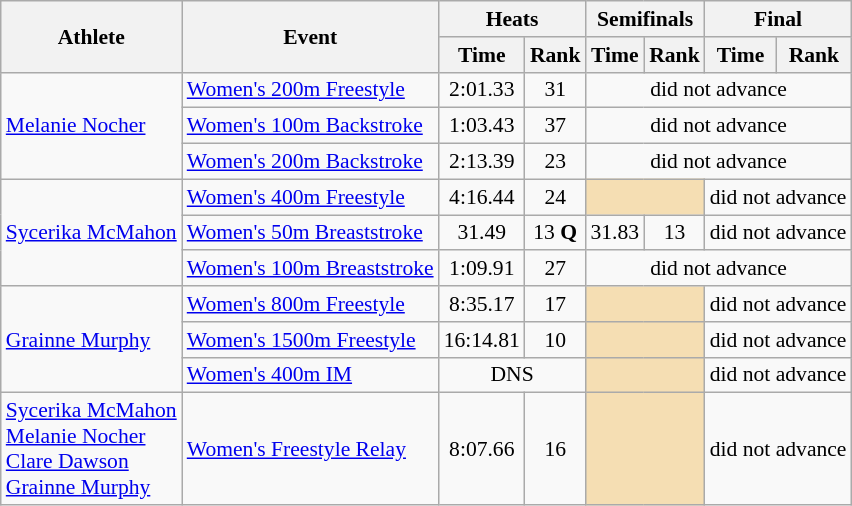<table class=wikitable style="font-size:90%">
<tr>
<th rowspan="2">Athlete</th>
<th rowspan="2">Event</th>
<th colspan="2">Heats</th>
<th colspan="2">Semifinals</th>
<th colspan="2">Final</th>
</tr>
<tr>
<th>Time</th>
<th>Rank</th>
<th>Time</th>
<th>Rank</th>
<th>Time</th>
<th>Rank</th>
</tr>
<tr>
<td rowspan="3"><a href='#'>Melanie Nocher</a></td>
<td><a href='#'>Women's 200m Freestyle</a></td>
<td align=center>2:01.33</td>
<td align=center>31</td>
<td align=center colspan=4>did not advance</td>
</tr>
<tr>
<td><a href='#'>Women's 100m Backstroke</a></td>
<td align=center>1:03.43</td>
<td align=center>37</td>
<td align=center colspan=4>did not advance</td>
</tr>
<tr>
<td><a href='#'>Women's 200m Backstroke</a></td>
<td align=center>2:13.39</td>
<td align=center>23</td>
<td align=center colspan=4>did not advance</td>
</tr>
<tr>
<td rowspan="3"><a href='#'>Sycerika McMahon</a></td>
<td><a href='#'>Women's 400m Freestyle</a></td>
<td align=center>4:16.44</td>
<td align=center>24</td>
<td colspan= 2 bgcolor="wheat"></td>
<td align=center colspan=2>did not advance</td>
</tr>
<tr>
<td><a href='#'>Women's 50m Breaststroke</a></td>
<td align=center>31.49</td>
<td align=center>13 <strong>Q</strong></td>
<td align=center>31.83</td>
<td align=center>13</td>
<td align=center colspan=2>did not advance</td>
</tr>
<tr>
<td><a href='#'>Women's 100m Breaststroke</a></td>
<td align=center>1:09.91</td>
<td align=center>27</td>
<td align=center colspan=4>did not advance</td>
</tr>
<tr>
<td rowspan="3"><a href='#'>Grainne Murphy</a></td>
<td><a href='#'>Women's 800m Freestyle</a></td>
<td align=center>8:35.17</td>
<td align=center>17</td>
<td colspan= 2 bgcolor="wheat"></td>
<td align=center colspan=2>did not advance</td>
</tr>
<tr>
<td><a href='#'>Women's 1500m Freestyle</a></td>
<td align=center>16:14.81</td>
<td align=center>10</td>
<td colspan= 2 bgcolor="wheat"></td>
<td align=center colspan=2>did not advance</td>
</tr>
<tr>
<td><a href='#'>Women's 400m IM</a></td>
<td align=center colspan=2>DNS</td>
<td colspan= 2 bgcolor="wheat"></td>
<td align=center colspan=2>did not advance</td>
</tr>
<tr>
<td rowspan="1"><a href='#'>Sycerika McMahon</a><br><a href='#'>Melanie Nocher</a><br><a href='#'>Clare Dawson</a><br><a href='#'>Grainne Murphy</a></td>
<td><a href='#'>Women's  Freestyle Relay</a></td>
<td align=center>8:07.66</td>
<td align=center>16</td>
<td colspan= 2 bgcolor="wheat"></td>
<td align=center colspan=2>did not advance</td>
</tr>
</table>
